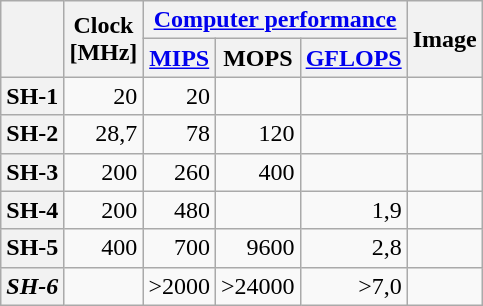<table class="wikitable" style="float:right; text-align:right">
<tr>
<th rowspan="2"></th>
<th rowspan="2">Clock<br>[MHz]</th>
<th colspan="3"><a href='#'>Computer performance</a></th>
<th rowspan="2">Image</th>
</tr>
<tr>
<th><a href='#'>MIPS</a></th>
<th>MOPS</th>
<th><a href='#'>GFLOPS</a></th>
</tr>
<tr>
<th>SH-1</th>
<td>20</td>
<td>20</td>
<td></td>
<td></td>
<td></td>
</tr>
<tr>
<th>SH-2</th>
<td>28,7</td>
<td>78</td>
<td>120</td>
<td></td>
<td></td>
</tr>
<tr>
<th>SH-3</th>
<td>200</td>
<td>260</td>
<td>400</td>
<td></td>
<td></td>
</tr>
<tr>
<th>SH-4</th>
<td>200</td>
<td>480</td>
<td></td>
<td>1,9</td>
<td></td>
</tr>
<tr>
<th>SH-5</th>
<td>400</td>
<td>700</td>
<td>9600</td>
<td>2,8</td>
<td></td>
</tr>
<tr>
<th><em>SH-6</em></th>
<td></td>
<td>>2000</td>
<td>>24000</td>
<td>>7,0</td>
<td></td>
</tr>
</table>
